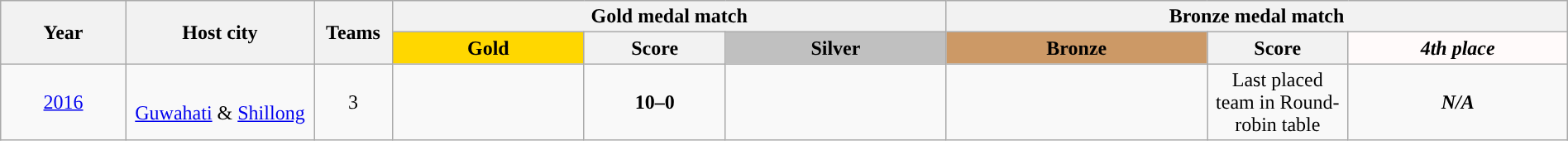<table class="wikitable" style="font-size: 100%; text-align: center; width: 100%;">
<tr>
<th rowspan="2" style="width:8%;">Year</th>
<th rowspan="2" style="width:12%;">Host city</th>
<th rowspan="2" style="width:5%;">Teams</th>
<th colspan="3">Gold medal match</th>
<th colspan="3">Bronze medal match</th>
</tr>
<tr style="background:#efefef;">
<td bgcolor="gold"><strong>Gold</strong></td>
<th width=9%>Score</th>
<td bgcolor="silver"><strong>Silver</strong></td>
<td style="background:#c96;"><strong>Bronze</strong></td>
<th width=9%>Score</th>
<th style="width:14%; background:snow;"><em>4th place</em></th>
</tr>
<tr align=center>
<td><a href='#'>2016</a></td>
<td> <br> <a href='#'>Guwahati</a> & <a href='#'>Shillong</a></td>
<td>3</td>
<td><strong></strong></td>
<td><strong>10–0</strong></td>
<td></td>
<td></td>
<td><span>Last placed team in Round-robin table</span></td>
<td><strong><em>N/A</em></strong></td>
</tr>
</table>
